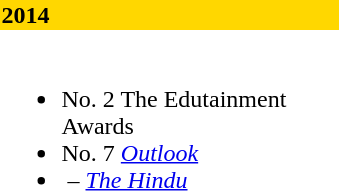<table class="collapsible">
<tr>
<th style="width:14em; background:#FFD700; text-align:left">2014</th>
</tr>
<tr>
<td colspan=2><br><ul><li>No. 2 The Edutainment Awards</li><li>No. 7 <em><a href='#'>Outlook</a></em></li><li> – <em><a href='#'>The Hindu</a></em></li></ul></td>
</tr>
</table>
